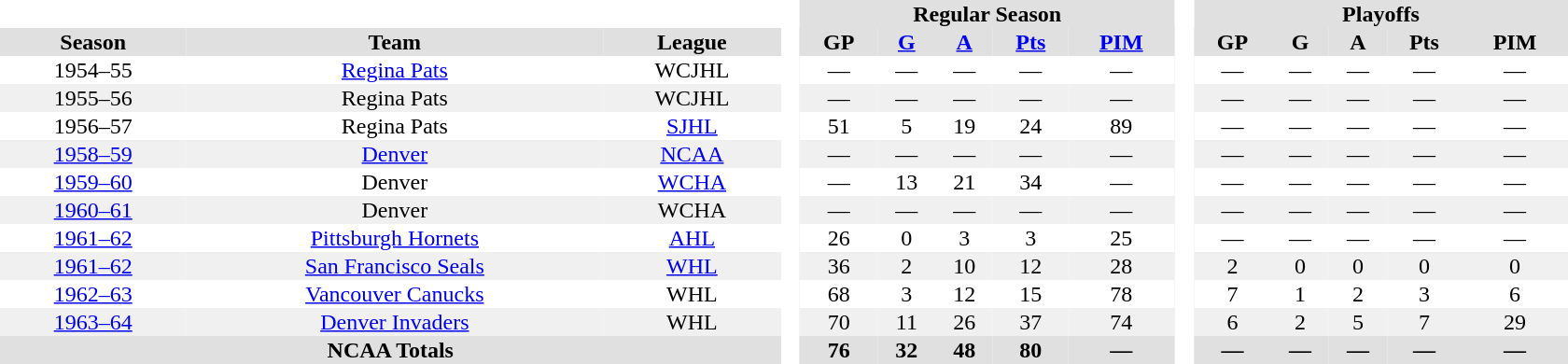<table border="0" cellpadding="1" cellspacing="0" style="text-align:center; width:70em">
<tr bgcolor="#e0e0e0">
<th colspan="3"  bgcolor="#ffffff"> </th>
<th rowspan="99" bgcolor="#ffffff"> </th>
<th colspan="5">Regular Season</th>
<th rowspan="99" bgcolor="#ffffff"> </th>
<th colspan="5">Playoffs</th>
</tr>
<tr bgcolor="#e0e0e0">
<th>Season</th>
<th>Team</th>
<th>League</th>
<th>GP</th>
<th><a href='#'>G</a></th>
<th><a href='#'>A</a></th>
<th><a href='#'>Pts</a></th>
<th><a href='#'>PIM</a></th>
<th>GP</th>
<th>G</th>
<th>A</th>
<th>Pts</th>
<th>PIM</th>
</tr>
<tr>
<td>1954–55</td>
<td><a href='#'>Regina Pats</a></td>
<td>WCJHL</td>
<td>—</td>
<td>—</td>
<td>—</td>
<td>—</td>
<td>—</td>
<td>—</td>
<td>—</td>
<td>—</td>
<td>—</td>
<td>—</td>
</tr>
<tr bgcolor=f0f0f0>
<td>1955–56</td>
<td>Regina Pats</td>
<td>WCJHL</td>
<td>—</td>
<td>—</td>
<td>—</td>
<td>—</td>
<td>—</td>
<td>—</td>
<td>—</td>
<td>—</td>
<td>—</td>
<td>—</td>
</tr>
<tr>
<td>1956–57</td>
<td>Regina Pats</td>
<td><a href='#'>SJHL</a></td>
<td>51</td>
<td>5</td>
<td>19</td>
<td>24</td>
<td>89</td>
<td>—</td>
<td>—</td>
<td>—</td>
<td>—</td>
<td>—</td>
</tr>
<tr bgcolor=f0f0f0>
<td><a href='#'>1958–59</a></td>
<td><a href='#'>Denver</a></td>
<td><a href='#'>NCAA</a></td>
<td>—</td>
<td>—</td>
<td>—</td>
<td>—</td>
<td>—</td>
<td>—</td>
<td>—</td>
<td>—</td>
<td>—</td>
<td>—</td>
</tr>
<tr>
<td><a href='#'>1959–60</a></td>
<td>Denver</td>
<td><a href='#'>WCHA</a></td>
<td>—</td>
<td>13</td>
<td>21</td>
<td>34</td>
<td>—</td>
<td>—</td>
<td>—</td>
<td>—</td>
<td>—</td>
<td>—</td>
</tr>
<tr bgcolor=f0f0f0>
<td><a href='#'>1960–61</a></td>
<td>Denver</td>
<td>WCHA</td>
<td>—</td>
<td>—</td>
<td>—</td>
<td>—</td>
<td>—</td>
<td>—</td>
<td>—</td>
<td>—</td>
<td>—</td>
<td>—</td>
</tr>
<tr>
<td><a href='#'>1961–62</a></td>
<td><a href='#'>Pittsburgh Hornets</a></td>
<td><a href='#'>AHL</a></td>
<td>26</td>
<td>0</td>
<td>3</td>
<td>3</td>
<td>25</td>
<td>—</td>
<td>—</td>
<td>—</td>
<td>—</td>
<td>—</td>
</tr>
<tr bgcolor="#f0f0f0">
<td><a href='#'>1961–62</a></td>
<td><a href='#'>San Francisco Seals</a></td>
<td><a href='#'>WHL</a></td>
<td>36</td>
<td>2</td>
<td>10</td>
<td>12</td>
<td>28</td>
<td>2</td>
<td>0</td>
<td>0</td>
<td>0</td>
<td>0</td>
</tr>
<tr>
<td><a href='#'>1962–63</a></td>
<td><a href='#'>Vancouver Canucks</a></td>
<td>WHL</td>
<td>68</td>
<td>3</td>
<td>12</td>
<td>15</td>
<td>78</td>
<td>7</td>
<td>1</td>
<td>2</td>
<td>3</td>
<td>6</td>
</tr>
<tr bgcolor="#f0f0f0">
<td><a href='#'>1963–64</a></td>
<td><a href='#'>Denver Invaders</a></td>
<td>WHL</td>
<td>70</td>
<td>11</td>
<td>26</td>
<td>37</td>
<td>74</td>
<td>6</td>
<td>2</td>
<td>5</td>
<td>7</td>
<td>29</td>
</tr>
<tr bgcolor="#e0e0e0">
<th colspan="3">NCAA Totals</th>
<th>76</th>
<th>32</th>
<th>48</th>
<th>80</th>
<th>—</th>
<th>—</th>
<th>—</th>
<th>—</th>
<th>—</th>
<th>—</th>
</tr>
</table>
